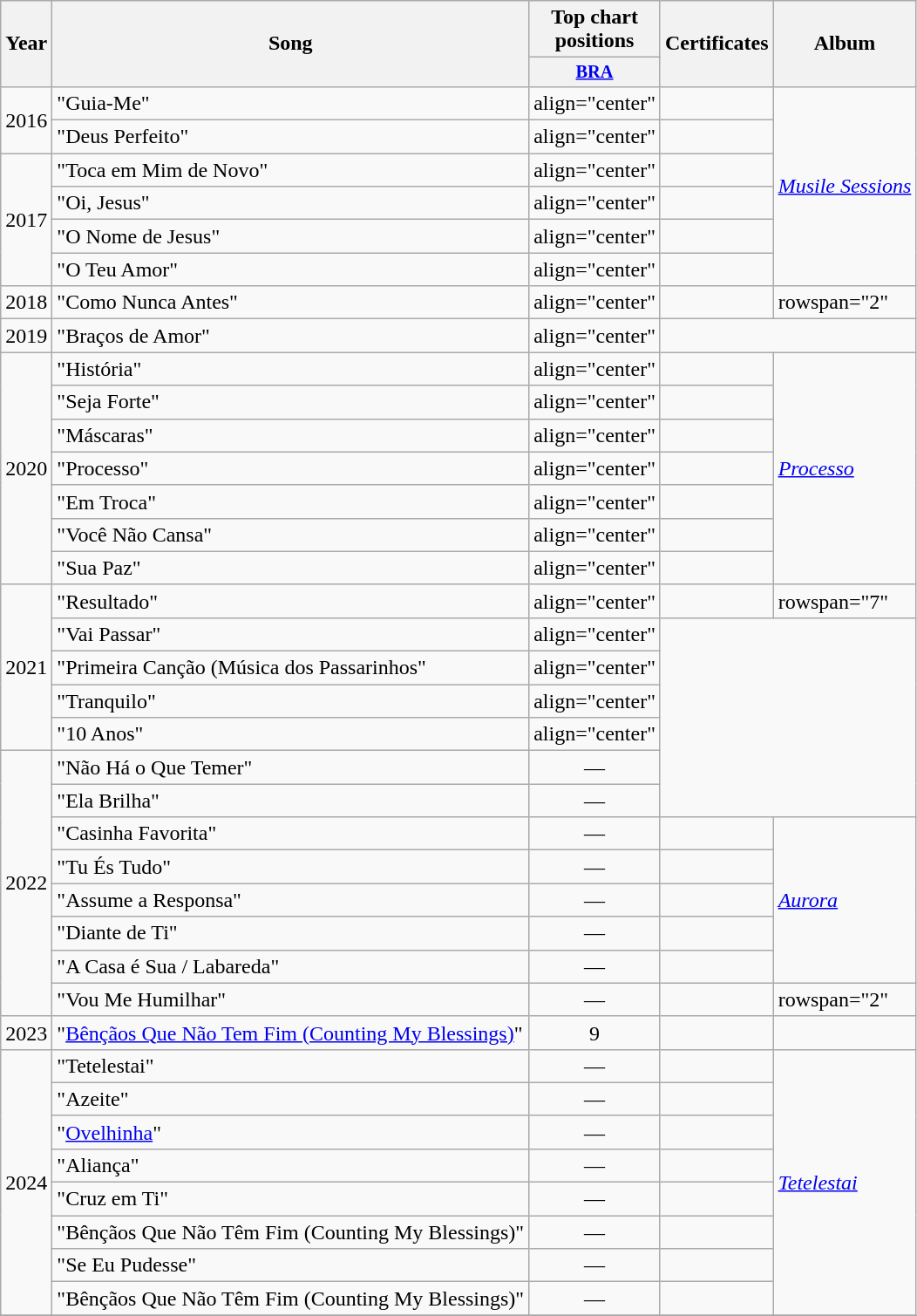<table class="wikitable">
<tr>
<th rowspan="2">Year</th>
<th rowspan="2">Song</th>
<th>Top chart positions</th>
<th rowspan="2">Certificates</th>
<th rowspan="2">Album</th>
</tr>
<tr>
<th scope="col" style="width:2.7em;font-size:85%;"><a href='#'>BRA</a><br></th>
</tr>
<tr>
<td rowspan="2">2016</td>
<td>"Guia-Me"</td>
<td>align="center" </td>
<td></td>
<td rowspan="6"><em><a href='#'>Musile Sessions</a></em></td>
</tr>
<tr>
<td>"Deus Perfeito"</td>
<td>align="center" </td>
<td></td>
</tr>
<tr>
<td rowspan="4">2017</td>
<td>"Toca em Mim de Novo"</td>
<td>align="center" </td>
<td></td>
</tr>
<tr>
<td>"Oi, Jesus"</td>
<td>align="center" </td>
<td></td>
</tr>
<tr>
<td>"O Nome de Jesus"</td>
<td>align="center" </td>
<td></td>
</tr>
<tr>
<td>"O Teu Amor"</td>
<td>align="center" </td>
<td></td>
</tr>
<tr>
<td>2018</td>
<td>"Como Nunca Antes"</td>
<td>align="center" </td>
<td></td>
<td>rowspan="2" </td>
</tr>
<tr>
<td>2019</td>
<td>"Braços de Amor"</td>
<td>align="center" </td>
</tr>
<tr>
<td rowspan="7">2020</td>
<td>"História"</td>
<td>align="center" </td>
<td></td>
<td rowspan="7"><em><a href='#'>Processo</a></em></td>
</tr>
<tr>
<td>"Seja Forte"</td>
<td>align="center" </td>
<td></td>
</tr>
<tr>
<td>"Máscaras" </td>
<td>align="center" </td>
<td></td>
</tr>
<tr>
<td>"Processo"</td>
<td>align="center" </td>
<td></td>
</tr>
<tr>
<td>"Em Troca"</td>
<td>align="center" </td>
<td></td>
</tr>
<tr>
<td>"Você Não Cansa"</td>
<td>align="center" </td>
<td></td>
</tr>
<tr>
<td>"Sua Paz"</td>
<td>align="center"  </td>
<td></td>
</tr>
<tr>
<td rowspan="5">2021</td>
<td>"Resultado"</td>
<td>align="center" </td>
<td></td>
<td>rowspan="7" </td>
</tr>
<tr>
<td>"Vai Passar"</td>
<td>align="center" </td>
</tr>
<tr>
<td>"Primeira Canção (Música dos Passarinhos"</td>
<td>align="center" </td>
</tr>
<tr>
<td>"Tranquilo"</td>
<td>align="center" </td>
</tr>
<tr>
<td>"10 Anos"</td>
<td>align="center" </td>
</tr>
<tr>
<td rowspan="8">2022</td>
<td>"Não Há o Que Temer"</td>
<td align="center">—</td>
</tr>
<tr>
<td>"Ela Brilha"</td>
<td align="center">—</td>
</tr>
<tr>
<td>"Casinha Favorita" </td>
<td align="center">—</td>
<td></td>
<td rowspan="5"><em><a href='#'>Aurora</a></em></td>
</tr>
<tr>
<td>"Tu És Tudo" </td>
<td align="center">—</td>
<td></td>
</tr>
<tr>
<td>"Assume a Responsa" </td>
<td align="center">—</td>
<td></td>
</tr>
<tr>
<td>"Diante de Ti" </td>
<td align="center">—</td>
<td></td>
</tr>
<tr>
<td>"A Casa é Sua / Labareda" </td>
<td align="center">—</td>
<td></td>
</tr>
<tr>
<td>"Vou Me Humilhar"</td>
<td align="center">—</td>
<td></td>
<td>rowspan="2" </td>
</tr>
<tr>
<td>2023</td>
<td>"<a href='#'>Bênçãos Que Não Tem Fim (Counting My Blessings)</a>"</td>
<td align="center">9</td>
<td> </td>
</tr>
<tr>
<td rowspan="8">2024</td>
<td>"Tetelestai" </td>
<td align="center">—</td>
<td></td>
<td rowspan="8"><em><a href='#'>Tetelestai</a></em></td>
</tr>
<tr>
<td>"Azeite"</td>
<td align="center">—</td>
<td></td>
</tr>
<tr>
<td>"<a href='#'>Ovelhinha</a>"</td>
<td align="center">—</td>
<td> </td>
</tr>
<tr>
<td>"Aliança"</td>
<td align="center">—</td>
<td></td>
</tr>
<tr>
<td>"Cruz em Ti"</td>
<td align="center">—</td>
<td></td>
</tr>
<tr>
<td>"Bênçãos Que Não Têm Fim  (Counting My Blessings)"<br></td>
<td align="center">—</td>
<td></td>
</tr>
<tr>
<td>"Se Eu Pudesse"</td>
<td align="center">—</td>
<td></td>
</tr>
<tr>
<td>"Bênçãos Que Não Têm Fim (Counting My Blessings)"<br></td>
<td align="center">—</td>
<td></td>
</tr>
<tr>
</tr>
</table>
